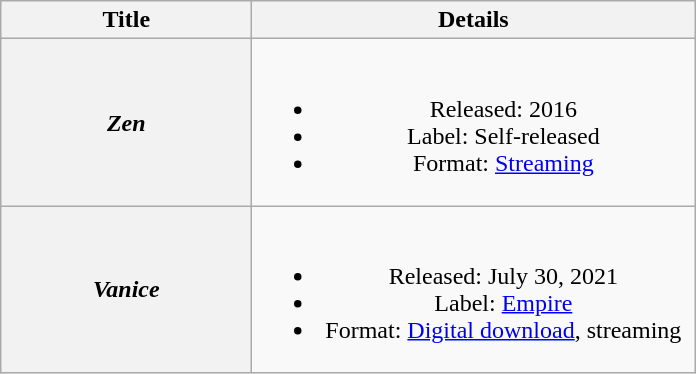<table class="wikitable plainrowheaders" style="text-align:center;">
<tr>
<th scope="col" style="width:10em;">Title</th>
<th scope="col" style="width:18em;">Details</th>
</tr>
<tr>
<th scope="row"><em>Zen</em></th>
<td><br><ul><li>Released: 2016</li><li>Label: Self-released</li><li>Format: <a href='#'>Streaming</a></li></ul></td>
</tr>
<tr>
<th scope="row"><em>Vanice</em></th>
<td><br><ul><li>Released: July 30, 2021</li><li>Label: <a href='#'>Empire</a></li><li>Format: <a href='#'>Digital download</a>, streaming</li></ul></td>
</tr>
</table>
